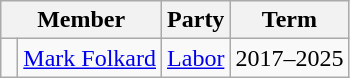<table class="wikitable">
<tr>
<th colspan="2">Member</th>
<th>Party</th>
<th>Term</th>
</tr>
<tr>
<td> </td>
<td><a href='#'>Mark Folkard</a></td>
<td><a href='#'>Labor</a></td>
<td>2017–2025</td>
</tr>
</table>
